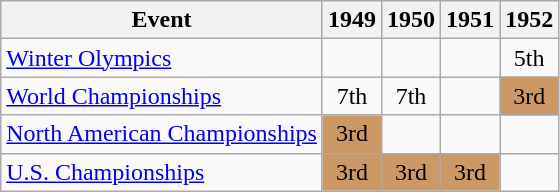<table class="wikitable">
<tr>
<th>Event</th>
<th>1949</th>
<th>1950</th>
<th>1951</th>
<th>1952</th>
</tr>
<tr>
<td><a href='#'>Winter Olympics</a></td>
<td></td>
<td></td>
<td></td>
<td align="center">5th</td>
</tr>
<tr>
<td><a href='#'>World Championships</a></td>
<td align="center">7th</td>
<td align="center">7th</td>
<td></td>
<td align="center" bgcolor="cc9966">3rd</td>
</tr>
<tr>
<td><a href='#'>North American Championships</a></td>
<td align="center" bgcolor="cc9966">3rd</td>
<td></td>
<td></td>
<td></td>
</tr>
<tr>
<td><a href='#'>U.S. Championships</a></td>
<td align="center" bgcolor="cc9966">3rd</td>
<td align="center" bgcolor="cc9966">3rd</td>
<td align="center" bgcolor="cc9966">3rd</td>
<td></td>
</tr>
</table>
